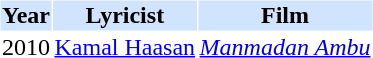<table cellspacing="1" cellpadding="1" border="0">
<tr bgcolor="#d1e4fd">
<th>Year</th>
<th>Lyricist</th>
<th>Film</th>
</tr>
<tr>
<td>2010</td>
<td><a href='#'>Kamal Haasan</a></td>
<td><em><a href='#'>Manmadan Ambu</a></em></td>
</tr>
</table>
